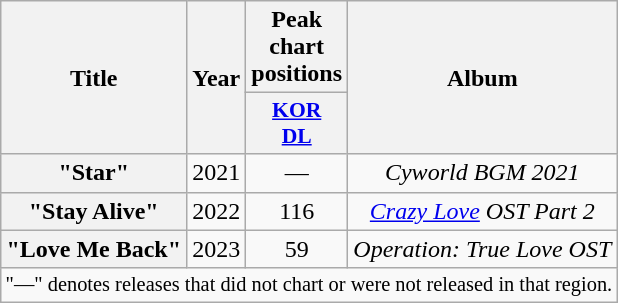<table class="wikitable plainrowheaders" style="text-align:center">
<tr>
<th scope="col" rowspan="2">Title</th>
<th scope="col" rowspan="2">Year</th>
<th scope="col">Peak chart <br>positions</th>
<th scope="col" rowspan="2">Album</th>
</tr>
<tr>
<th scope="col" style="width:3em;font-size:90%"><a href='#'>KOR<br>DL</a><br></th>
</tr>
<tr>
<th scope="row">"Star" </th>
<td>2021</td>
<td>—</td>
<td><em>Cyworld BGM 2021</em></td>
</tr>
<tr>
<th scope="row">"Stay Alive"</th>
<td>2022</td>
<td>116</td>
<td><em><a href='#'>Crazy Love</a> OST Part 2</em></td>
</tr>
<tr>
<th scope="row">"Love Me Back"</th>
<td>2023</td>
<td>59</td>
<td><em>Operation: True Love OST</em></td>
</tr>
<tr>
<td colspan="4" style="font-size:85%">"—" denotes releases that did not chart or were not released in that region.</td>
</tr>
</table>
